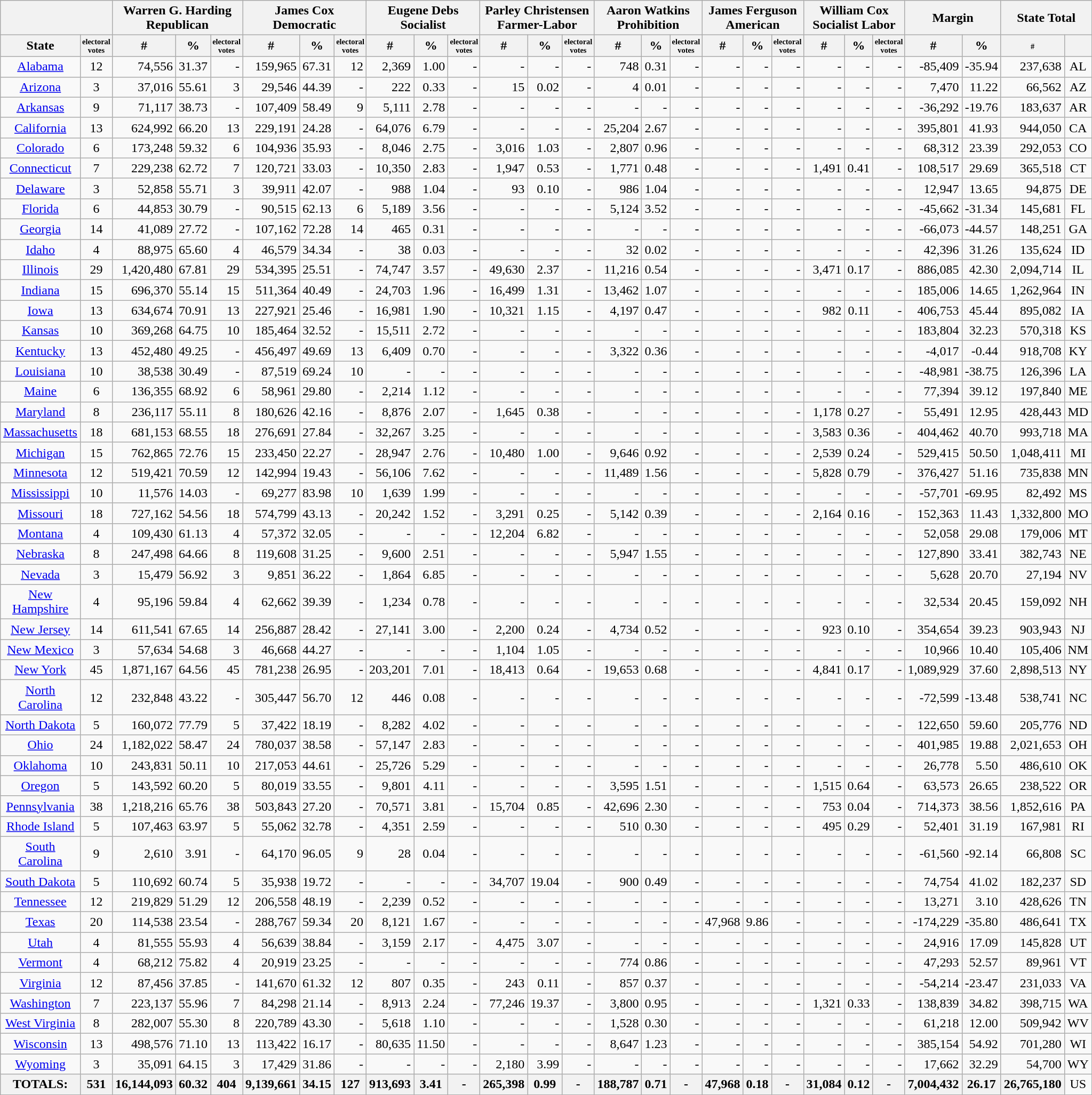<table class="wikitable sortable" style="text-align:right">
<tr>
<th colspan=2></th>
<th style="text-align:center;" colspan="3">Warren G. Harding<br>Republican</th>
<th style="text-align:center;" colspan="3">James Cox<br>Democratic</th>
<th style="text-align:center;" colspan="3">Eugene Debs<br>Socialist</th>
<th style="text-align:center;" colspan="3">Parley Christensen<br>Farmer-Labor</th>
<th style="text-align:center;" colspan="3">Aaron Watkins<br>Prohibition</th>
<th style="text-align:center;" colspan="3">James Ferguson<br>American</th>
<th style="text-align:center;" colspan="3">William Cox<br>Socialist Labor</th>
<th style="text-align:center;" colspan="2">Margin</th>
<th style="text-align:center;" colspan="2">State Total</th>
</tr>
<tr>
<th align=center>State</th>
<th style="text-align:center; font-size: 60%" data-sort-type="number">electoral<br>votes</th>
<th style="text-align:center;" data-sort- type="number">#</th>
<th style="text-align:center;" data-sort- type="number">%</th>
<th style="text-align:center; font-size: 60%" data-sort-type="number">electoral<br>votes</th>
<th style="text-align:center;" data-sort- type="number">#</th>
<th style="text-align:center;" data-sort- type="number">%</th>
<th style="text-align:center; font-size: 60%" data-sort-type="number">electoral<br>votes</th>
<th style="text-align:center;" data-sort- type="number">#</th>
<th style="text-align:center;" data-sort- type="number">%</th>
<th style="text-align:center; font-size: 60%" data-sort-type="number">electoral<br>votes</th>
<th style="text-align:center;" data-sort- type="number">#</th>
<th style="text-align:center;" data-sort- type="number">%</th>
<th style="text-align:center; font-size: 60%" data-sort-type="number">electoral<br>votes</th>
<th style="text-align:center;" data-sort- type="number">#</th>
<th style="text-align:center;" data-sort- type="number">%</th>
<th style="text-align:center; font-size: 60%" data-sort-type="number">electoral<br>votes</th>
<th style="text-align:center;" data-sort- type="number">#</th>
<th style="text-align:center;" data-sort- type="number">%</th>
<th style="text-align:center; font-size: 60%" data-sort-type="number">electoral<br>votes</th>
<th style="text-align:center;" data-sort- type="number">#</th>
<th style="text-align:center;" data-sort- type="number">%</th>
<th style="text-align:center; font-size: 60%" data-sort-type="number">electoral<br>votes</th>
<th style="text-align:center;" data-sort- type="number">#</th>
<th style="text-align:center;" data-sort- type="number">%</th>
<th style="text-align:center; font-size: 60%" data-sort-type="number">#</th>
<th></th>
</tr>
<tr>
<td style="text-align:center;"><a href='#'>Alabama</a></td>
<td style="text-align:center;">12</td>
<td>74,556</td>
<td>31.37</td>
<td>-</td>
<td>159,965</td>
<td>67.31</td>
<td>12</td>
<td>2,369</td>
<td>1.00</td>
<td>-</td>
<td>-</td>
<td>-</td>
<td>-</td>
<td>748</td>
<td>0.31</td>
<td>-</td>
<td>-</td>
<td>-</td>
<td>-</td>
<td>-</td>
<td>-</td>
<td>-</td>
<td>-85,409</td>
<td>-35.94</td>
<td>237,638</td>
<td style="text-align:center;">AL</td>
</tr>
<tr>
<td style="text-align:center;"><a href='#'>Arizona</a></td>
<td style="text-align:center;">3</td>
<td>37,016</td>
<td>55.61</td>
<td>3</td>
<td>29,546</td>
<td>44.39</td>
<td>-</td>
<td>222</td>
<td>0.33</td>
<td>-</td>
<td>15</td>
<td>0.02</td>
<td>-</td>
<td>4</td>
<td>0.01</td>
<td>-</td>
<td>-</td>
<td>-</td>
<td>-</td>
<td>-</td>
<td>-</td>
<td>-</td>
<td>7,470</td>
<td>11.22</td>
<td>66,562</td>
<td style="text-align:center;">AZ</td>
</tr>
<tr>
<td style="text-align:center;"><a href='#'>Arkansas</a></td>
<td style="text-align:center;">9</td>
<td>71,117</td>
<td>38.73</td>
<td>-</td>
<td>107,409</td>
<td>58.49</td>
<td>9</td>
<td>5,111</td>
<td>2.78</td>
<td>-</td>
<td>-</td>
<td>-</td>
<td>-</td>
<td>-</td>
<td>-</td>
<td>-</td>
<td>-</td>
<td>-</td>
<td>-</td>
<td>-</td>
<td>-</td>
<td>-</td>
<td>-36,292</td>
<td>-19.76</td>
<td>183,637</td>
<td style="text-align:center;">AR</td>
</tr>
<tr>
<td style="text-align:center;"><a href='#'>California</a></td>
<td style="text-align:center;">13</td>
<td>624,992</td>
<td>66.20</td>
<td>13</td>
<td>229,191</td>
<td>24.28</td>
<td>-</td>
<td>64,076</td>
<td>6.79</td>
<td>-</td>
<td>-</td>
<td>-</td>
<td>-</td>
<td>25,204</td>
<td>2.67</td>
<td>-</td>
<td>-</td>
<td>-</td>
<td>-</td>
<td>-</td>
<td>-</td>
<td>-</td>
<td>395,801</td>
<td>41.93</td>
<td>944,050</td>
<td style="text-align:center;">CA</td>
</tr>
<tr>
<td style="text-align:center;"><a href='#'>Colorado</a></td>
<td style="text-align:center;">6</td>
<td>173,248</td>
<td>59.32</td>
<td>6</td>
<td>104,936</td>
<td>35.93</td>
<td>-</td>
<td>8,046</td>
<td>2.75</td>
<td>-</td>
<td>3,016</td>
<td>1.03</td>
<td>-</td>
<td>2,807</td>
<td>0.96</td>
<td>-</td>
<td>-</td>
<td>-</td>
<td>-</td>
<td>-</td>
<td>-</td>
<td>-</td>
<td>68,312</td>
<td>23.39</td>
<td>292,053</td>
<td style="text-align:center;">CO</td>
</tr>
<tr>
<td style="text-align:center;"><a href='#'>Connecticut</a></td>
<td style="text-align:center;">7</td>
<td>229,238</td>
<td>62.72</td>
<td>7</td>
<td>120,721</td>
<td>33.03</td>
<td>-</td>
<td>10,350</td>
<td>2.83</td>
<td>-</td>
<td>1,947</td>
<td>0.53</td>
<td>-</td>
<td>1,771</td>
<td>0.48</td>
<td>-</td>
<td>-</td>
<td>-</td>
<td>-</td>
<td>1,491</td>
<td>0.41</td>
<td>-</td>
<td>108,517</td>
<td>29.69</td>
<td>365,518</td>
<td style="text-align:center;">CT</td>
</tr>
<tr>
<td style="text-align:center;"><a href='#'>Delaware</a></td>
<td style="text-align:center;">3</td>
<td>52,858</td>
<td>55.71</td>
<td>3</td>
<td>39,911</td>
<td>42.07</td>
<td>-</td>
<td>988</td>
<td>1.04</td>
<td>-</td>
<td>93</td>
<td>0.10</td>
<td>-</td>
<td>986</td>
<td>1.04</td>
<td>-</td>
<td>-</td>
<td>-</td>
<td>-</td>
<td>-</td>
<td>-</td>
<td>-</td>
<td>12,947</td>
<td>13.65</td>
<td>94,875</td>
<td style="text-align:center;">DE</td>
</tr>
<tr>
<td style="text-align:center;"><a href='#'>Florida</a></td>
<td style="text-align:center;">6</td>
<td>44,853</td>
<td>30.79</td>
<td>-</td>
<td>90,515</td>
<td>62.13</td>
<td>6</td>
<td>5,189</td>
<td>3.56</td>
<td>-</td>
<td>-</td>
<td>-</td>
<td>-</td>
<td>5,124</td>
<td>3.52</td>
<td>-</td>
<td>-</td>
<td>-</td>
<td>-</td>
<td>-</td>
<td>-</td>
<td>-</td>
<td>-45,662</td>
<td>-31.34</td>
<td>145,681</td>
<td style="text-align:center;">FL</td>
</tr>
<tr>
<td style="text-align:center;"><a href='#'>Georgia</a></td>
<td style="text-align:center;">14</td>
<td>41,089</td>
<td>27.72</td>
<td>-</td>
<td>107,162</td>
<td>72.28</td>
<td>14</td>
<td>465</td>
<td>0.31</td>
<td>-</td>
<td>-</td>
<td>-</td>
<td>-</td>
<td>-</td>
<td>-</td>
<td>-</td>
<td>-</td>
<td>-</td>
<td>-</td>
<td>-</td>
<td>-</td>
<td>-</td>
<td>-66,073</td>
<td>-44.57</td>
<td>148,251</td>
<td style="text-align:center;">GA</td>
</tr>
<tr>
<td style="text-align:center;"><a href='#'>Idaho</a></td>
<td style="text-align:center;">4</td>
<td>88,975</td>
<td>65.60</td>
<td>4</td>
<td>46,579</td>
<td>34.34</td>
<td>-</td>
<td>38</td>
<td>0.03</td>
<td>-</td>
<td>-</td>
<td>-</td>
<td>-</td>
<td>32</td>
<td>0.02</td>
<td>-</td>
<td>-</td>
<td>-</td>
<td>-</td>
<td>-</td>
<td>-</td>
<td>-</td>
<td>42,396</td>
<td>31.26</td>
<td>135,624</td>
<td style="text-align:center;">ID</td>
</tr>
<tr>
<td style="text-align:center;"><a href='#'>Illinois</a></td>
<td style="text-align:center;">29</td>
<td>1,420,480</td>
<td>67.81</td>
<td>29</td>
<td>534,395</td>
<td>25.51</td>
<td>-</td>
<td>74,747</td>
<td>3.57</td>
<td>-</td>
<td>49,630</td>
<td>2.37</td>
<td>-</td>
<td>11,216</td>
<td>0.54</td>
<td>-</td>
<td>-</td>
<td>-</td>
<td>-</td>
<td>3,471</td>
<td>0.17</td>
<td>-</td>
<td>886,085</td>
<td>42.30</td>
<td>2,094,714</td>
<td style="text-align:center;">IL</td>
</tr>
<tr>
<td style="text-align:center;"><a href='#'>Indiana</a></td>
<td style="text-align:center;">15</td>
<td>696,370</td>
<td>55.14</td>
<td>15</td>
<td>511,364</td>
<td>40.49</td>
<td>-</td>
<td>24,703</td>
<td>1.96</td>
<td>-</td>
<td>16,499</td>
<td>1.31</td>
<td>-</td>
<td>13,462</td>
<td>1.07</td>
<td>-</td>
<td>-</td>
<td>-</td>
<td>-</td>
<td>-</td>
<td>-</td>
<td>-</td>
<td>185,006</td>
<td>14.65</td>
<td>1,262,964</td>
<td style="text-align:center;">IN</td>
</tr>
<tr>
<td style="text-align:center;"><a href='#'>Iowa</a></td>
<td style="text-align:center;">13</td>
<td>634,674</td>
<td>70.91</td>
<td>13</td>
<td>227,921</td>
<td>25.46</td>
<td>-</td>
<td>16,981</td>
<td>1.90</td>
<td>-</td>
<td>10,321</td>
<td>1.15</td>
<td>-</td>
<td>4,197</td>
<td>0.47</td>
<td>-</td>
<td>-</td>
<td>-</td>
<td>-</td>
<td>982</td>
<td>0.11</td>
<td>-</td>
<td>406,753</td>
<td>45.44</td>
<td>895,082</td>
<td style="text-align:center;">IA</td>
</tr>
<tr>
<td style="text-align:center;"><a href='#'>Kansas</a></td>
<td style="text-align:center;">10</td>
<td>369,268</td>
<td>64.75</td>
<td>10</td>
<td>185,464</td>
<td>32.52</td>
<td>-</td>
<td>15,511</td>
<td>2.72</td>
<td>-</td>
<td>-</td>
<td>-</td>
<td>-</td>
<td>-</td>
<td>-</td>
<td>-</td>
<td>-</td>
<td>-</td>
<td>-</td>
<td>-</td>
<td>-</td>
<td>-</td>
<td>183,804</td>
<td>32.23</td>
<td>570,318</td>
<td style="text-align:center;">KS</td>
</tr>
<tr>
<td style="text-align:center;"><a href='#'>Kentucky</a></td>
<td style="text-align:center;">13</td>
<td>452,480</td>
<td>49.25</td>
<td>-</td>
<td>456,497</td>
<td>49.69</td>
<td>13</td>
<td>6,409</td>
<td>0.70</td>
<td>-</td>
<td>-</td>
<td>-</td>
<td>-</td>
<td>3,322</td>
<td>0.36</td>
<td>-</td>
<td>-</td>
<td>-</td>
<td>-</td>
<td>-</td>
<td>-</td>
<td>-</td>
<td>-4,017</td>
<td>-0.44</td>
<td>918,708</td>
<td style="text-align:center;">KY</td>
</tr>
<tr>
<td style="text-align:center;"><a href='#'>Louisiana</a></td>
<td style="text-align:center;">10</td>
<td>38,538</td>
<td>30.49</td>
<td>-</td>
<td>87,519</td>
<td>69.24</td>
<td>10</td>
<td>-</td>
<td>-</td>
<td>-</td>
<td>-</td>
<td>-</td>
<td>-</td>
<td>-</td>
<td>-</td>
<td>-</td>
<td>-</td>
<td>-</td>
<td>-</td>
<td>-</td>
<td>-</td>
<td>-</td>
<td>-48,981</td>
<td>-38.75</td>
<td>126,396</td>
<td style="text-align:center;">LA</td>
</tr>
<tr>
<td style="text-align:center;"><a href='#'>Maine</a></td>
<td style="text-align:center;">6</td>
<td>136,355</td>
<td>68.92</td>
<td>6</td>
<td>58,961</td>
<td>29.80</td>
<td>-</td>
<td>2,214</td>
<td>1.12</td>
<td>-</td>
<td>-</td>
<td>-</td>
<td>-</td>
<td>-</td>
<td>-</td>
<td>-</td>
<td>-</td>
<td>-</td>
<td>-</td>
<td>-</td>
<td>-</td>
<td>-</td>
<td>77,394</td>
<td>39.12</td>
<td>197,840</td>
<td style="text-align:center;">ME</td>
</tr>
<tr>
<td style="text-align:center;"><a href='#'>Maryland</a></td>
<td style="text-align:center;">8</td>
<td>236,117</td>
<td>55.11</td>
<td>8</td>
<td>180,626</td>
<td>42.16</td>
<td>-</td>
<td>8,876</td>
<td>2.07</td>
<td>-</td>
<td>1,645</td>
<td>0.38</td>
<td>-</td>
<td>-</td>
<td>-</td>
<td>-</td>
<td>-</td>
<td>-</td>
<td>-</td>
<td>1,178</td>
<td>0.27</td>
<td>-</td>
<td>55,491</td>
<td>12.95</td>
<td>428,443</td>
<td style="text-align:center;">MD</td>
</tr>
<tr>
<td style="text-align:center;"><a href='#'>Massachusetts</a></td>
<td style="text-align:center;">18</td>
<td>681,153</td>
<td>68.55</td>
<td>18</td>
<td>276,691</td>
<td>27.84</td>
<td>-</td>
<td>32,267</td>
<td>3.25</td>
<td>-</td>
<td>-</td>
<td>-</td>
<td>-</td>
<td>-</td>
<td>-</td>
<td>-</td>
<td>-</td>
<td>-</td>
<td>-</td>
<td>3,583</td>
<td>0.36</td>
<td>-</td>
<td>404,462</td>
<td>40.70</td>
<td>993,718</td>
<td style="text-align:center;">MA</td>
</tr>
<tr>
<td style="text-align:center;"><a href='#'>Michigan</a></td>
<td style="text-align:center;">15</td>
<td>762,865</td>
<td>72.76</td>
<td>15</td>
<td>233,450</td>
<td>22.27</td>
<td>-</td>
<td>28,947</td>
<td>2.76</td>
<td>-</td>
<td>10,480</td>
<td>1.00</td>
<td>-</td>
<td>9,646</td>
<td>0.92</td>
<td>-</td>
<td>-</td>
<td>-</td>
<td>-</td>
<td>2,539</td>
<td>0.24</td>
<td>-</td>
<td>529,415</td>
<td>50.50</td>
<td>1,048,411</td>
<td style="text-align:center;">MI</td>
</tr>
<tr>
<td style="text-align:center;"><a href='#'>Minnesota</a></td>
<td style="text-align:center;">12</td>
<td>519,421</td>
<td>70.59</td>
<td>12</td>
<td>142,994</td>
<td>19.43</td>
<td>-</td>
<td>56,106</td>
<td>7.62</td>
<td>-</td>
<td>-</td>
<td>-</td>
<td>-</td>
<td>11,489</td>
<td>1.56</td>
<td>-</td>
<td>-</td>
<td>-</td>
<td>-</td>
<td>5,828</td>
<td>0.79</td>
<td>-</td>
<td>376,427</td>
<td>51.16</td>
<td>735,838</td>
<td style="text-align:center;">MN</td>
</tr>
<tr>
<td style="text-align:center;"><a href='#'>Mississippi</a></td>
<td style="text-align:center;">10</td>
<td>11,576</td>
<td>14.03</td>
<td>-</td>
<td>69,277</td>
<td>83.98</td>
<td>10</td>
<td>1,639</td>
<td>1.99</td>
<td>-</td>
<td>-</td>
<td>-</td>
<td>-</td>
<td>-</td>
<td>-</td>
<td>-</td>
<td>-</td>
<td>-</td>
<td>-</td>
<td>-</td>
<td>-</td>
<td>-</td>
<td>-57,701</td>
<td>-69.95</td>
<td>82,492</td>
<td style="text-align:center;">MS</td>
</tr>
<tr>
<td style="text-align:center;"><a href='#'>Missouri</a></td>
<td style="text-align:center;">18</td>
<td>727,162</td>
<td>54.56</td>
<td>18</td>
<td>574,799</td>
<td>43.13</td>
<td>-</td>
<td>20,242</td>
<td>1.52</td>
<td>-</td>
<td>3,291</td>
<td>0.25</td>
<td>-</td>
<td>5,142</td>
<td>0.39</td>
<td>-</td>
<td>-</td>
<td>-</td>
<td>-</td>
<td>2,164</td>
<td>0.16</td>
<td>-</td>
<td>152,363</td>
<td>11.43</td>
<td>1,332,800</td>
<td style="text-align:center;">MO</td>
</tr>
<tr>
<td style="text-align:center;"><a href='#'>Montana</a></td>
<td style="text-align:center;">4</td>
<td>109,430</td>
<td>61.13</td>
<td>4</td>
<td>57,372</td>
<td>32.05</td>
<td>-</td>
<td>-</td>
<td>-</td>
<td>-</td>
<td>12,204</td>
<td>6.82</td>
<td>-</td>
<td>-</td>
<td>-</td>
<td>-</td>
<td>-</td>
<td>-</td>
<td>-</td>
<td>-</td>
<td>-</td>
<td>-</td>
<td>52,058</td>
<td>29.08</td>
<td>179,006</td>
<td style="text-align:center;">MT</td>
</tr>
<tr>
<td style="text-align:center;"><a href='#'>Nebraska</a></td>
<td style="text-align:center;">8</td>
<td>247,498</td>
<td>64.66</td>
<td>8</td>
<td>119,608</td>
<td>31.25</td>
<td>-</td>
<td>9,600</td>
<td>2.51</td>
<td>-</td>
<td>-</td>
<td>-</td>
<td>-</td>
<td>5,947</td>
<td>1.55</td>
<td>-</td>
<td>-</td>
<td>-</td>
<td>-</td>
<td>-</td>
<td>-</td>
<td>-</td>
<td>127,890</td>
<td>33.41</td>
<td>382,743</td>
<td style="text-align:center;">NE</td>
</tr>
<tr>
<td style="text-align:center;"><a href='#'>Nevada</a></td>
<td style="text-align:center;">3</td>
<td>15,479</td>
<td>56.92</td>
<td>3</td>
<td>9,851</td>
<td>36.22</td>
<td>-</td>
<td>1,864</td>
<td>6.85</td>
<td>-</td>
<td>-</td>
<td>-</td>
<td>-</td>
<td>-</td>
<td>-</td>
<td>-</td>
<td>-</td>
<td>-</td>
<td>-</td>
<td>-</td>
<td>-</td>
<td>-</td>
<td>5,628</td>
<td>20.70</td>
<td>27,194</td>
<td style="text-align:center;">NV</td>
</tr>
<tr>
<td style="text-align:center;"><a href='#'>New Hampshire</a></td>
<td style="text-align:center;">4</td>
<td>95,196</td>
<td>59.84</td>
<td>4</td>
<td>62,662</td>
<td>39.39</td>
<td>-</td>
<td>1,234</td>
<td>0.78</td>
<td>-</td>
<td>-</td>
<td>-</td>
<td>-</td>
<td>-</td>
<td>-</td>
<td>-</td>
<td>-</td>
<td>-</td>
<td>-</td>
<td>-</td>
<td>-</td>
<td>-</td>
<td>32,534</td>
<td>20.45</td>
<td>159,092</td>
<td style="text-align:center;">NH</td>
</tr>
<tr>
<td style="text-align:center;"><a href='#'>New Jersey</a></td>
<td style="text-align:center;">14</td>
<td>611,541</td>
<td>67.65</td>
<td>14</td>
<td>256,887</td>
<td>28.42</td>
<td>-</td>
<td>27,141</td>
<td>3.00</td>
<td>-</td>
<td>2,200</td>
<td>0.24</td>
<td>-</td>
<td>4,734</td>
<td>0.52</td>
<td>-</td>
<td>-</td>
<td>-</td>
<td>-</td>
<td>923</td>
<td>0.10</td>
<td>-</td>
<td>354,654</td>
<td>39.23</td>
<td>903,943</td>
<td style="text-align:center;">NJ</td>
</tr>
<tr>
<td style="text-align:center;"><a href='#'>New Mexico</a></td>
<td style="text-align:center;">3</td>
<td>57,634</td>
<td>54.68</td>
<td>3</td>
<td>46,668</td>
<td>44.27</td>
<td>-</td>
<td>-</td>
<td>-</td>
<td>-</td>
<td>1,104</td>
<td>1.05</td>
<td>-</td>
<td>-</td>
<td>-</td>
<td>-</td>
<td>-</td>
<td>-</td>
<td>-</td>
<td>-</td>
<td>-</td>
<td>-</td>
<td>10,966</td>
<td>10.40</td>
<td>105,406</td>
<td style="text-align:center;">NM</td>
</tr>
<tr>
<td style="text-align:center;"><a href='#'>New York</a></td>
<td style="text-align:center;">45</td>
<td>1,871,167</td>
<td>64.56</td>
<td>45</td>
<td>781,238</td>
<td>26.95</td>
<td>-</td>
<td>203,201</td>
<td>7.01</td>
<td>-</td>
<td>18,413</td>
<td>0.64</td>
<td>-</td>
<td>19,653</td>
<td>0.68</td>
<td>-</td>
<td>-</td>
<td>-</td>
<td>-</td>
<td>4,841</td>
<td>0.17</td>
<td>-</td>
<td>1,089,929</td>
<td>37.60</td>
<td>2,898,513</td>
<td style="text-align:center;">NY</td>
</tr>
<tr>
<td style="text-align:center;"><a href='#'>North Carolina</a></td>
<td style="text-align:center;">12</td>
<td>232,848</td>
<td>43.22</td>
<td>-</td>
<td>305,447</td>
<td>56.70</td>
<td>12</td>
<td>446</td>
<td>0.08</td>
<td>-</td>
<td>-</td>
<td>-</td>
<td>-</td>
<td>-</td>
<td>-</td>
<td>-</td>
<td>-</td>
<td>-</td>
<td>-</td>
<td>-</td>
<td>-</td>
<td>-</td>
<td>-72,599</td>
<td>-13.48</td>
<td>538,741</td>
<td style="text-align:center;">NC</td>
</tr>
<tr>
<td style="text-align:center;"><a href='#'>North Dakota</a></td>
<td style="text-align:center;">5</td>
<td>160,072</td>
<td>77.79</td>
<td>5</td>
<td>37,422</td>
<td>18.19</td>
<td>-</td>
<td>8,282</td>
<td>4.02</td>
<td>-</td>
<td>-</td>
<td>-</td>
<td>-</td>
<td>-</td>
<td>-</td>
<td>-</td>
<td>-</td>
<td>-</td>
<td>-</td>
<td>-</td>
<td>-</td>
<td>-</td>
<td>122,650</td>
<td>59.60</td>
<td>205,776</td>
<td style="text-align:center;">ND</td>
</tr>
<tr>
<td style="text-align:center;"><a href='#'>Ohio</a></td>
<td style="text-align:center;">24</td>
<td>1,182,022</td>
<td>58.47</td>
<td>24</td>
<td>780,037</td>
<td>38.58</td>
<td>-</td>
<td>57,147</td>
<td>2.83</td>
<td>-</td>
<td>-</td>
<td>-</td>
<td>-</td>
<td>-</td>
<td>-</td>
<td>-</td>
<td>-</td>
<td>-</td>
<td>-</td>
<td>-</td>
<td>-</td>
<td>-</td>
<td>401,985</td>
<td>19.88</td>
<td>2,021,653</td>
<td style="text-align:center;">OH</td>
</tr>
<tr>
<td style="text-align:center;"><a href='#'>Oklahoma</a></td>
<td style="text-align:center;">10</td>
<td>243,831</td>
<td>50.11</td>
<td>10</td>
<td>217,053</td>
<td>44.61</td>
<td>-</td>
<td>25,726</td>
<td>5.29</td>
<td>-</td>
<td>-</td>
<td>-</td>
<td>-</td>
<td>-</td>
<td>-</td>
<td>-</td>
<td>-</td>
<td>-</td>
<td>-</td>
<td>-</td>
<td>-</td>
<td>-</td>
<td>26,778</td>
<td>5.50</td>
<td>486,610</td>
<td style="text-align:center;">OK</td>
</tr>
<tr>
<td style="text-align:center;"><a href='#'>Oregon</a></td>
<td style="text-align:center;">5</td>
<td>143,592</td>
<td>60.20</td>
<td>5</td>
<td>80,019</td>
<td>33.55</td>
<td>-</td>
<td>9,801</td>
<td>4.11</td>
<td>-</td>
<td>-</td>
<td>-</td>
<td>-</td>
<td>3,595</td>
<td>1.51</td>
<td>-</td>
<td>-</td>
<td>-</td>
<td>-</td>
<td>1,515</td>
<td>0.64</td>
<td>-</td>
<td>63,573</td>
<td>26.65</td>
<td>238,522</td>
<td style="text-align:center;">OR</td>
</tr>
<tr>
<td style="text-align:center;"><a href='#'>Pennsylvania</a></td>
<td style="text-align:center;">38</td>
<td>1,218,216</td>
<td>65.76</td>
<td>38</td>
<td>503,843</td>
<td>27.20</td>
<td>-</td>
<td>70,571</td>
<td>3.81</td>
<td>-</td>
<td>15,704</td>
<td>0.85</td>
<td>-</td>
<td>42,696</td>
<td>2.30</td>
<td>-</td>
<td>-</td>
<td>-</td>
<td>-</td>
<td>753</td>
<td>0.04</td>
<td>-</td>
<td>714,373</td>
<td>38.56</td>
<td>1,852,616</td>
<td style="text-align:center;">PA</td>
</tr>
<tr>
<td style="text-align:center;"><a href='#'>Rhode Island</a></td>
<td style="text-align:center;">5</td>
<td>107,463</td>
<td>63.97</td>
<td>5</td>
<td>55,062</td>
<td>32.78</td>
<td>-</td>
<td>4,351</td>
<td>2.59</td>
<td>-</td>
<td>-</td>
<td>-</td>
<td>-</td>
<td>510</td>
<td>0.30</td>
<td>-</td>
<td>-</td>
<td>-</td>
<td>-</td>
<td>495</td>
<td>0.29</td>
<td>-</td>
<td>52,401</td>
<td>31.19</td>
<td>167,981</td>
<td style="text-align:center;">RI</td>
</tr>
<tr>
<td style="text-align:center;"><a href='#'>South Carolina</a></td>
<td style="text-align:center;">9</td>
<td>2,610</td>
<td>3.91</td>
<td>-</td>
<td>64,170</td>
<td>96.05</td>
<td>9</td>
<td>28</td>
<td>0.04</td>
<td>-</td>
<td>-</td>
<td>-</td>
<td>-</td>
<td>-</td>
<td>-</td>
<td>-</td>
<td>-</td>
<td>-</td>
<td>-</td>
<td>-</td>
<td>-</td>
<td>-</td>
<td>-61,560</td>
<td>-92.14</td>
<td>66,808</td>
<td style="text-align:center;">SC</td>
</tr>
<tr>
<td style="text-align:center;"><a href='#'>South Dakota</a></td>
<td style="text-align:center;">5</td>
<td>110,692</td>
<td>60.74</td>
<td>5</td>
<td>35,938</td>
<td>19.72</td>
<td>-</td>
<td>-</td>
<td>-</td>
<td>-</td>
<td>34,707</td>
<td>19.04</td>
<td>-</td>
<td>900</td>
<td>0.49</td>
<td>-</td>
<td>-</td>
<td>-</td>
<td>-</td>
<td>-</td>
<td>-</td>
<td>-</td>
<td>74,754</td>
<td>41.02</td>
<td>182,237</td>
<td style="text-align:center;">SD</td>
</tr>
<tr>
<td style="text-align:center;"><a href='#'>Tennessee</a></td>
<td style="text-align:center;">12</td>
<td>219,829</td>
<td>51.29</td>
<td>12</td>
<td>206,558</td>
<td>48.19</td>
<td>-</td>
<td>2,239</td>
<td>0.52</td>
<td>-</td>
<td>-</td>
<td>-</td>
<td>-</td>
<td>-</td>
<td>-</td>
<td>-</td>
<td>-</td>
<td>-</td>
<td>-</td>
<td>-</td>
<td>-</td>
<td>-</td>
<td>13,271</td>
<td>3.10</td>
<td>428,626</td>
<td style="text-align:center;">TN</td>
</tr>
<tr>
<td style="text-align:center;"><a href='#'>Texas</a></td>
<td style="text-align:center;">20</td>
<td>114,538</td>
<td>23.54</td>
<td>-</td>
<td>288,767</td>
<td>59.34</td>
<td>20</td>
<td>8,121</td>
<td>1.67</td>
<td>-</td>
<td>-</td>
<td>-</td>
<td>-</td>
<td>-</td>
<td>-</td>
<td>-</td>
<td>47,968</td>
<td>9.86</td>
<td>-</td>
<td>-</td>
<td>-</td>
<td>-</td>
<td>-174,229</td>
<td>-35.80</td>
<td>486,641</td>
<td style="text-align:center;">TX</td>
</tr>
<tr>
<td style="text-align:center;"><a href='#'>Utah</a></td>
<td style="text-align:center;">4</td>
<td>81,555</td>
<td>55.93</td>
<td>4</td>
<td>56,639</td>
<td>38.84</td>
<td>-</td>
<td>3,159</td>
<td>2.17</td>
<td>-</td>
<td>4,475</td>
<td>3.07</td>
<td>-</td>
<td>-</td>
<td>-</td>
<td>-</td>
<td>-</td>
<td>-</td>
<td>-</td>
<td>-</td>
<td>-</td>
<td>-</td>
<td>24,916</td>
<td>17.09</td>
<td>145,828</td>
<td style="text-align:center;">UT</td>
</tr>
<tr>
<td style="text-align:center;"><a href='#'>Vermont</a></td>
<td style="text-align:center;">4</td>
<td>68,212</td>
<td>75.82</td>
<td>4</td>
<td>20,919</td>
<td>23.25</td>
<td>-</td>
<td>-</td>
<td>-</td>
<td>-</td>
<td>-</td>
<td>-</td>
<td>-</td>
<td>774</td>
<td>0.86</td>
<td>-</td>
<td>-</td>
<td>-</td>
<td>-</td>
<td>-</td>
<td>-</td>
<td>-</td>
<td>47,293</td>
<td>52.57</td>
<td>89,961</td>
<td style="text-align:center;">VT</td>
</tr>
<tr>
<td style="text-align:center;"><a href='#'>Virginia</a></td>
<td style="text-align:center;">12</td>
<td>87,456</td>
<td>37.85</td>
<td>-</td>
<td>141,670</td>
<td>61.32</td>
<td>12</td>
<td>807</td>
<td>0.35</td>
<td>-</td>
<td>243</td>
<td>0.11</td>
<td>-</td>
<td>857</td>
<td>0.37</td>
<td>-</td>
<td>-</td>
<td>-</td>
<td>-</td>
<td>-</td>
<td>-</td>
<td>-</td>
<td>-54,214</td>
<td>-23.47</td>
<td>231,033</td>
<td style="text-align:center;">VA</td>
</tr>
<tr>
<td style="text-align:center;"><a href='#'>Washington</a></td>
<td style="text-align:center;">7</td>
<td>223,137</td>
<td>55.96</td>
<td>7</td>
<td>84,298</td>
<td>21.14</td>
<td>-</td>
<td>8,913</td>
<td>2.24</td>
<td>-</td>
<td>77,246</td>
<td>19.37</td>
<td>-</td>
<td>3,800</td>
<td>0.95</td>
<td>-</td>
<td>-</td>
<td>-</td>
<td>-</td>
<td>1,321</td>
<td>0.33</td>
<td>-</td>
<td>138,839</td>
<td>34.82</td>
<td>398,715</td>
<td style="text-align:center;">WA</td>
</tr>
<tr>
<td style="text-align:center;"><a href='#'>West Virginia</a></td>
<td style="text-align:center;">8</td>
<td>282,007</td>
<td>55.30</td>
<td>8</td>
<td>220,789</td>
<td>43.30</td>
<td>-</td>
<td>5,618</td>
<td>1.10</td>
<td>-</td>
<td>-</td>
<td>-</td>
<td>-</td>
<td>1,528</td>
<td>0.30</td>
<td>-</td>
<td>-</td>
<td>-</td>
<td>-</td>
<td>-</td>
<td>-</td>
<td>-</td>
<td>61,218</td>
<td>12.00</td>
<td>509,942</td>
<td style="text-align:center;">WV</td>
</tr>
<tr>
<td style="text-align:center;"><a href='#'>Wisconsin</a></td>
<td style="text-align:center;">13</td>
<td>498,576</td>
<td>71.10</td>
<td>13</td>
<td>113,422</td>
<td>16.17</td>
<td>-</td>
<td>80,635</td>
<td>11.50</td>
<td>-</td>
<td>-</td>
<td>-</td>
<td>-</td>
<td>8,647</td>
<td>1.23</td>
<td>-</td>
<td>-</td>
<td>-</td>
<td>-</td>
<td>-</td>
<td>-</td>
<td>-</td>
<td>385,154</td>
<td>54.92</td>
<td>701,280</td>
<td style="text-align:center;">WI</td>
</tr>
<tr>
<td style="text-align:center;"><a href='#'>Wyoming</a></td>
<td style="text-align:center;">3</td>
<td>35,091</td>
<td>64.15</td>
<td>3</td>
<td>17,429</td>
<td>31.86</td>
<td>-</td>
<td>-</td>
<td>-</td>
<td>-</td>
<td>2,180</td>
<td>3.99</td>
<td>-</td>
<td>-</td>
<td>-</td>
<td>-</td>
<td>-</td>
<td>-</td>
<td>-</td>
<td>-</td>
<td>-</td>
<td>-</td>
<td>17,662</td>
<td>32.29</td>
<td>54,700</td>
<td style="text-align:center;">WY</td>
</tr>
<tr>
<th>TOTALS:</th>
<th>531</th>
<th>16,144,093</th>
<th>60.32</th>
<th>404</th>
<th>9,139,661</th>
<th>34.15</th>
<th>127</th>
<th>913,693</th>
<th>3.41</th>
<th>-</th>
<th>265,398</th>
<th>0.99</th>
<th>-</th>
<th>188,787</th>
<th>0.71</th>
<th>-</th>
<th>47,968</th>
<th>0.18</th>
<th>-</th>
<th>31,084</th>
<th>0.12</th>
<th>-</th>
<th>7,004,432</th>
<th>26.17</th>
<th>26,765,180</th>
<td style="text-align:center;">US</td>
</tr>
</table>
